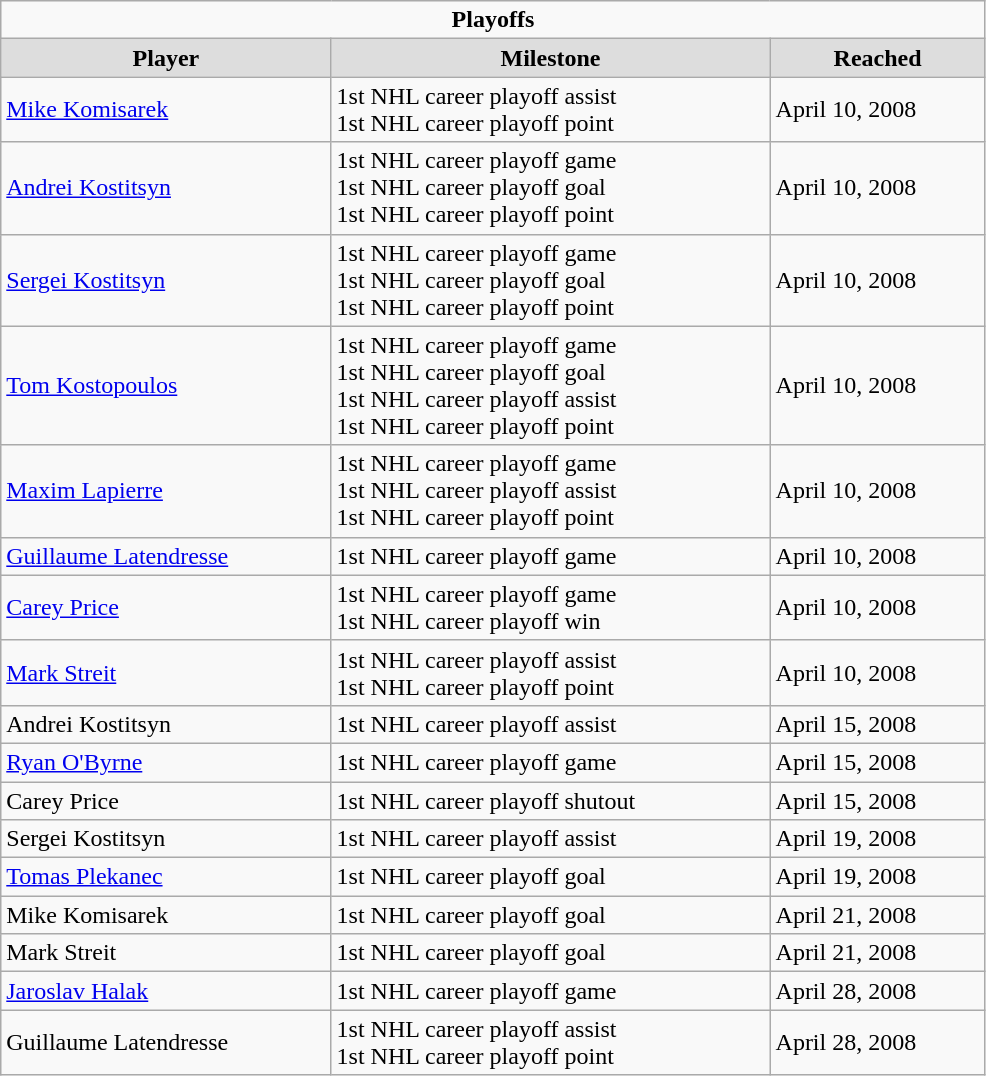<table class="wikitable" style="width:52%;">
<tr>
<td colspan="10" style="text-align:center;"><strong>Playoffs</strong></td>
</tr>
<tr style="text-align:center; background:#ddd;">
<td><strong>Player</strong></td>
<td><strong>Milestone</strong></td>
<td><strong>Reached</strong></td>
</tr>
<tr>
<td><a href='#'>Mike Komisarek</a></td>
<td>1st NHL career playoff assist<br>1st NHL career playoff point</td>
<td>April 10, 2008</td>
</tr>
<tr>
<td><a href='#'>Andrei Kostitsyn</a></td>
<td>1st NHL career playoff game<br>1st NHL career playoff goal<br>1st NHL career playoff point</td>
<td>April 10, 2008</td>
</tr>
<tr>
<td><a href='#'>Sergei Kostitsyn</a></td>
<td>1st NHL career playoff game<br>1st NHL career playoff goal<br>1st NHL career playoff point</td>
<td>April 10, 2008</td>
</tr>
<tr>
<td><a href='#'>Tom Kostopoulos</a></td>
<td>1st NHL career playoff game<br>1st NHL career playoff goal<br>1st NHL career playoff assist<br>1st NHL career playoff point</td>
<td>April 10, 2008</td>
</tr>
<tr>
<td><a href='#'>Maxim Lapierre</a></td>
<td>1st NHL career playoff game<br>1st NHL career playoff assist<br>1st NHL career playoff point</td>
<td>April 10, 2008</td>
</tr>
<tr>
<td><a href='#'>Guillaume Latendresse</a></td>
<td>1st NHL career playoff game</td>
<td>April 10, 2008</td>
</tr>
<tr>
<td><a href='#'>Carey Price</a></td>
<td>1st NHL career playoff game<br>1st NHL career playoff win</td>
<td>April 10, 2008</td>
</tr>
<tr>
<td><a href='#'>Mark Streit</a></td>
<td>1st NHL career playoff assist<br>1st NHL career playoff point</td>
<td>April 10, 2008</td>
</tr>
<tr>
<td>Andrei Kostitsyn</td>
<td>1st NHL career playoff assist</td>
<td>April 15, 2008</td>
</tr>
<tr>
<td><a href='#'>Ryan O'Byrne</a></td>
<td>1st NHL career playoff game</td>
<td>April 15, 2008</td>
</tr>
<tr>
<td>Carey Price</td>
<td>1st NHL career playoff shutout</td>
<td>April 15, 2008</td>
</tr>
<tr>
<td>Sergei Kostitsyn</td>
<td>1st NHL career playoff assist</td>
<td>April 19, 2008</td>
</tr>
<tr>
<td><a href='#'>Tomas Plekanec</a></td>
<td>1st NHL career playoff goal</td>
<td>April 19, 2008</td>
</tr>
<tr>
<td>Mike Komisarek</td>
<td>1st NHL career playoff goal</td>
<td>April 21, 2008</td>
</tr>
<tr>
<td>Mark Streit</td>
<td>1st NHL career playoff goal</td>
<td>April 21, 2008</td>
</tr>
<tr>
<td><a href='#'>Jaroslav Halak</a></td>
<td>1st NHL career playoff game</td>
<td>April 28, 2008</td>
</tr>
<tr>
<td>Guillaume Latendresse</td>
<td>1st NHL career playoff assist<br>1st NHL career playoff point</td>
<td>April 28, 2008</td>
</tr>
</table>
